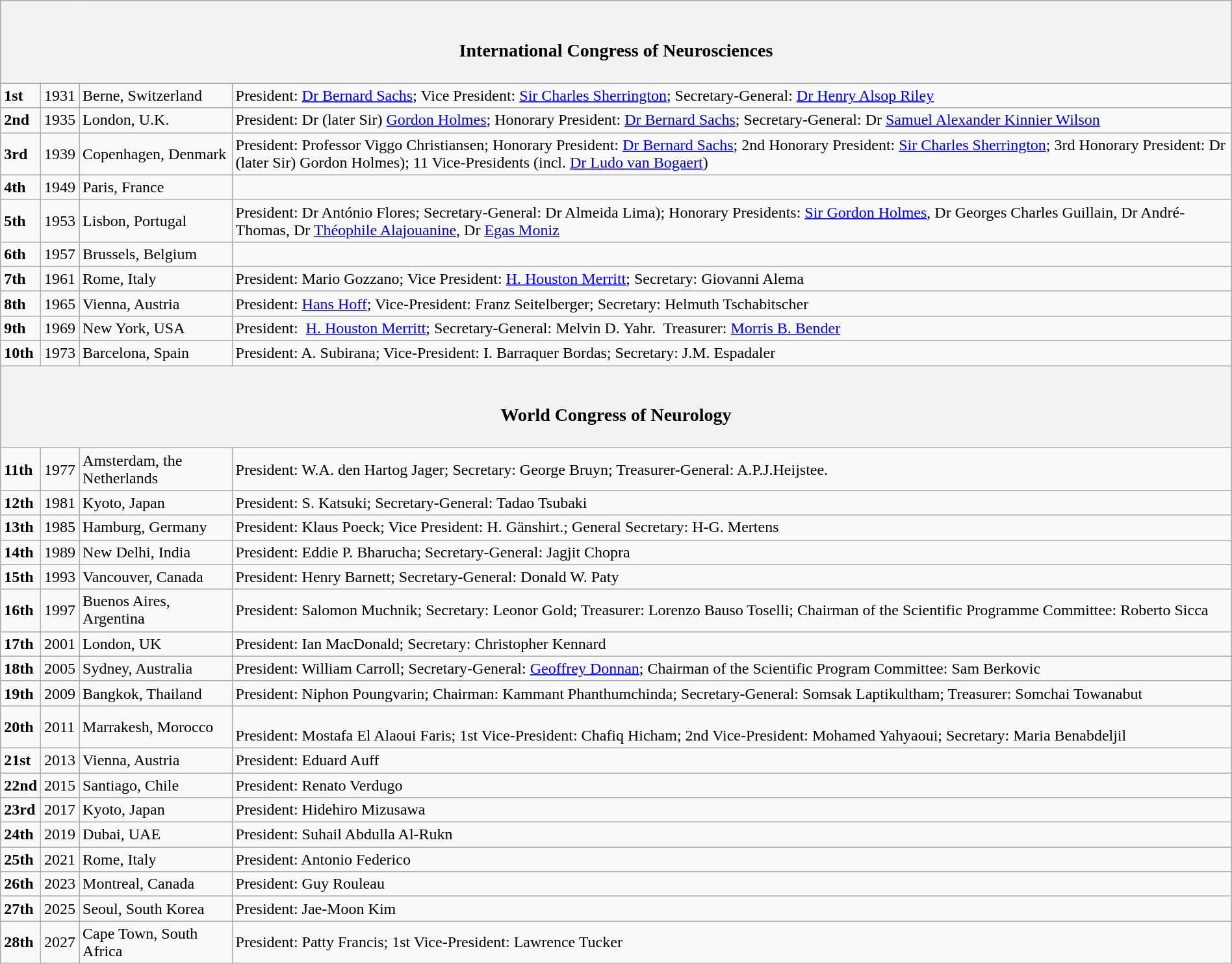<table class="wikitable" style="width: 100%;" border="1" cellspacing="0" cellpadding="8">
<tr>
<th colspan="4" align="left"><br><h3>International Congress of Neurosciences</h3></th>
</tr>
<tr>
<td><strong>1st</strong></td>
<td>1931</td>
<td>Berne, Switzerland</td>
<td>President: <a href='#'>Dr Bernard Sachs</a>; Vice President: <a href='#'>Sir Charles Sherrington</a>; Secretary-General: <a href='#'>Dr Henry Alsop Riley</a></td>
</tr>
<tr>
<td><strong>2nd</strong></td>
<td>1935</td>
<td>London, U.K.</td>
<td>President: Dr (later Sir) <a href='#'>Gordon Holmes</a>; Honorary President: <a href='#'>Dr Bernard Sachs</a>; Secretary-General: Dr <a href='#'>Samuel Alexander Kinnier Wilson</a></td>
</tr>
<tr>
<td><strong>3rd </strong></td>
<td>1939</td>
<td>Copenhagen, Denmark</td>
<td>President: Professor Viggo Christiansen; Honorary President: <a href='#'>Dr Bernard Sachs</a>; 2nd Honorary President: <a href='#'>Sir Charles Sherrington</a>; 3rd Honorary President: Dr (later Sir) Gordon Holmes); 11 Vice-Presidents (incl. <a href='#'>Dr Ludo van Bogaert</a>)</td>
</tr>
<tr>
<td><strong>4th </strong></td>
<td>1949</td>
<td>Paris, France</td>
<td> </td>
</tr>
<tr>
<td><strong>5th </strong></td>
<td>1953</td>
<td>Lisbon, Portugal</td>
<td>President: Dr António Flores; Secretary-General: Dr Almeida Lima); Honorary Presidents: <a href='#'>Sir Gordon Holmes</a>, Dr Georges Charles Guillain, Dr André-Thomas, Dr <a href='#'>Théophile Alajouanine</a>, Dr <a href='#'>Egas Moniz</a></td>
</tr>
<tr>
<td><strong>6th</strong></td>
<td>1957</td>
<td>Brussels, Belgium</td>
<td> </td>
</tr>
<tr>
<td><strong>7th</strong></td>
<td>1961</td>
<td>Rome, Italy</td>
<td>President: Mario Gozzano; Vice President: <a href='#'>H. Houston Merritt</a>; Secretary: Giovanni Alema</td>
</tr>
<tr>
<td><strong>8th</strong></td>
<td>1965</td>
<td>Vienna, Austria</td>
<td>President: <a href='#'>Hans Hoff</a>; Vice-President: Franz Seitelberger; Secretary: Helmuth Tschabitscher</td>
</tr>
<tr>
<td><strong>9th</strong></td>
<td>1969</td>
<td>New York, USA </td>
<td>President:  <a href='#'>H. Houston Merritt</a>; Secretary-General: Melvin D. Yahr.  Treasurer: <a href='#'>Morris B. Bender</a></td>
</tr>
<tr>
<td><strong>10th</strong></td>
<td>1973</td>
<td>Barcelona, Spain</td>
<td>President: A. Subirana; Vice-President: I. Barraquer Bordas; Secretary: J.M. Espadaler</td>
</tr>
<tr>
<th colspan="4" align="left"><br><h3>World Congress of Neurology</h3></th>
</tr>
<tr>
<td><strong>11th</strong></td>
<td>1977</td>
<td>Amsterdam, the Netherlands </td>
<td>President: W.A. den Hartog Jager; Secretary: George Bruyn; Treasurer-General: A.P.J.Heijstee.</td>
</tr>
<tr>
<td><strong>12th</strong></td>
<td>1981</td>
<td>Kyoto, Japan</td>
<td><span>President: S. Katsuki; Secretary-General: Tadao Tsubaki</span></td>
</tr>
<tr>
<td><strong>13th</strong></td>
<td>1985</td>
<td>Hamburg, Germany</td>
<td>President: Klaus Poeck; Vice President: H. Gänshirt.; General Secretary: H-G. Mertens</td>
</tr>
<tr>
<td><strong>14th</strong></td>
<td>1989</td>
<td>New Delhi, India </td>
<td>President: Eddie P. Bharucha; Secretary-General: Jagjit Chopra</td>
</tr>
<tr>
<td><strong>15th</strong></td>
<td>1993</td>
<td>Vancouver, Canada </td>
<td>President: Henry Barnett; Secretary-General: Donald W. Paty</td>
</tr>
<tr>
<td><strong>16th</strong></td>
<td>1997</td>
<td>Buenos Aires, Argentina </td>
<td>President: Salomon Muchnik; Secretary: Leonor Gold; Treasurer: Lorenzo Bauso Toselli; Chairman of the Scientific Programme Committee: Roberto Sicca</td>
</tr>
<tr>
<td><strong>17th</strong></td>
<td>2001</td>
<td>London, UK </td>
<td>President: Ian MacDonald; Secretary: Christopher Kennard</td>
</tr>
<tr>
<td><strong>18th</strong></td>
<td>2005</td>
<td>Sydney, Australia</td>
<td>President: William Carroll; Secretary-General: <a href='#'>Geoffrey Donnan</a>; Chairman of the Scientific Program Committee: Sam Berkovic</td>
</tr>
<tr>
<td><strong>19th</strong></td>
<td>2009</td>
<td>Bangkok, Thailand</td>
<td>President: Niphon Poungvarin; Chairman: Kammant Phanthumchinda; Secretary-General: Somsak Laptikultham; Treasurer: Somchai Towanabut</td>
</tr>
<tr>
<td><strong>20th</strong></td>
<td>2011</td>
<td>Marrakesh, Morocco </td>
<td><br><span>President: Mostafa El Alaoui Faris; 1st Vice-President: Chafiq Hicham; 2nd Vice-President: Mohamed Yahyaoui; Secretary: Maria Benabdeljil</span></td>
</tr>
<tr>
<td><strong>21st</strong></td>
<td>2013</td>
<td>Vienna, Austria </td>
<td>President: Eduard Auff</td>
</tr>
<tr>
<td><strong>22nd</strong></td>
<td>2015</td>
<td>Santiago, Chile</td>
<td>President: Renato Verdugo</td>
</tr>
<tr>
<td><strong>23rd</strong></td>
<td>2017</td>
<td>Kyoto, Japan</td>
<td>President: Hidehiro Mizusawa</td>
</tr>
<tr>
<td><strong>24th</strong></td>
<td>2019</td>
<td>Dubai, UAE</td>
<td>President: Suhail Abdulla Al-Rukn</td>
</tr>
<tr>
<td><strong>25th</strong></td>
<td>2021</td>
<td>Rome, Italy</td>
<td>President: Antonio Federico</td>
</tr>
<tr>
<td><strong>26th</strong></td>
<td>2023</td>
<td>Montreal, Canada</td>
<td>President: Guy Rouleau</td>
</tr>
<tr>
<td><strong>27th</strong></td>
<td>2025</td>
<td>Seoul, South Korea</td>
<td>President: Jae-Moon Kim</td>
</tr>
<tr>
<td><strong>28th</strong></td>
<td>2027</td>
<td>Cape Town, South Africa</td>
<td>President: Patty Francis; 1st Vice-President: Lawrence Tucker</td>
</tr>
</table>
